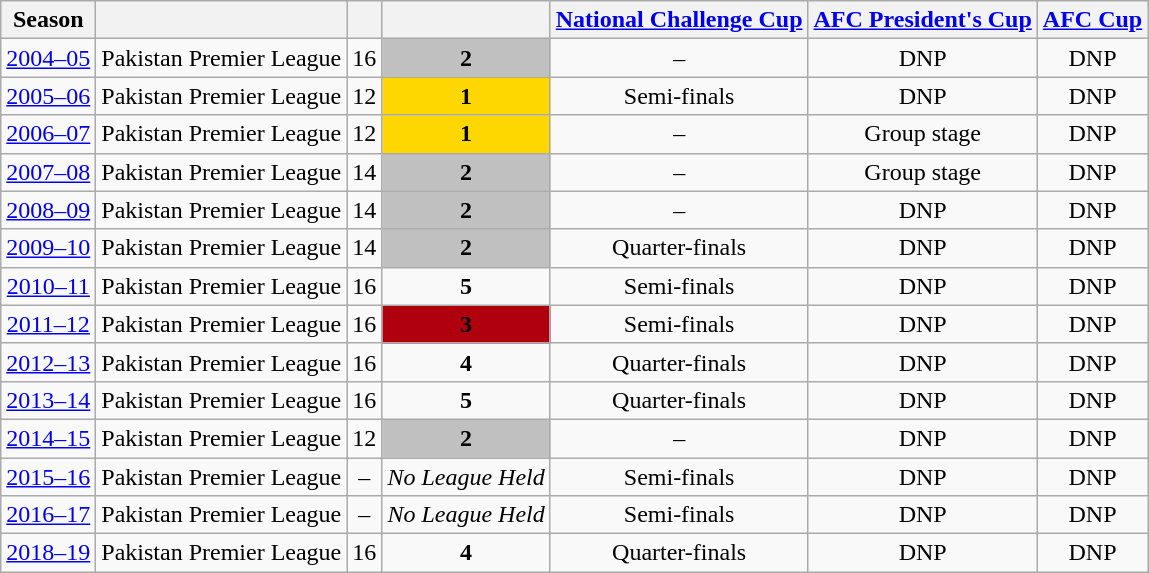<table class="wikitable" style="text-align:center">
<tr>
<th>Season</th>
<th></th>
<th></th>
<th></th>
<th><a href='#'>National Challenge Cup</a></th>
<th colspan=1><a href='#'>AFC President's Cup</a></th>
<th colspan=1><a href='#'>AFC Cup</a></th>
</tr>
<tr>
<td align=center><a href='#'>2004–05</a></td>
<td align=center>Pakistan Premier League</td>
<td align=center>16</td>
<td align=center  bgcolor= Silver><strong>2</strong></td>
<td align=center>–</td>
<td align=center>DNP</td>
<td align=center>DNP</td>
</tr>
<tr>
<td align=center><a href='#'>2005–06</a></td>
<td align=center>Pakistan Premier League</td>
<td align=center>12</td>
<td align=center  bgcolor= Gold><strong>1</strong></td>
<td align=center>Semi-finals</td>
<td align=center>DNP</td>
<td align=center>DNP</td>
</tr>
<tr>
<td align=center><a href='#'>2006–07</a></td>
<td align=center>Pakistan Premier League</td>
<td align=center>12</td>
<td align=center  bgcolor= Gold><strong>1</strong></td>
<td align=center>–</td>
<td align=center>Group stage</td>
<td align=center>DNP</td>
</tr>
<tr>
<td align=center><a href='#'>2007–08</a></td>
<td align=center>Pakistan Premier League</td>
<td align=center>14</td>
<td align=center  bgcolor= Silver><strong>2</strong></td>
<td align=center>–</td>
<td align=center>Group stage</td>
<td align=center>DNP</td>
</tr>
<tr>
<td align=center><a href='#'>2008–09</a></td>
<td align=center>Pakistan Premier League</td>
<td align=center>14</td>
<td align=center  bgcolor= Silver><strong>2</strong></td>
<td align=center>–</td>
<td align=center>DNP</td>
<td align=center>DNP</td>
</tr>
<tr>
<td align=center><a href='#'>2009–10</a></td>
<td align=center>Pakistan Premier League</td>
<td align=center>14</td>
<td align=center  bgcolor= Silver><strong>2</strong></td>
<td align=center>Quarter-finals</td>
<td align=center>DNP</td>
<td align=center>DNP</td>
</tr>
<tr>
<td align=center><a href='#'>2010–11</a></td>
<td align=center>Pakistan Premier League</td>
<td align=center>16</td>
<td><strong>5</strong></td>
<td>Semi-finals</td>
<td align=center>DNP</td>
<td align=center>DNP</td>
</tr>
<tr>
<td align=center><a href='#'>2011–12</a></td>
<td align=center>Pakistan Premier League</td>
<td align=center>16</td>
<td align=center  bgcolor= Bronze><strong>3</strong></td>
<td>Semi-finals</td>
<td align=center>DNP</td>
<td align=center>DNP</td>
</tr>
<tr>
<td align=center><a href='#'>2012–13</a></td>
<td align=center>Pakistan Premier League</td>
<td align=center>16</td>
<td><strong>4</strong></td>
<td>Quarter-finals</td>
<td align=center>DNP</td>
<td align=center>DNP</td>
</tr>
<tr>
<td align=center><a href='#'>2013–14</a></td>
<td align=center>Pakistan Premier League</td>
<td align=center>16</td>
<td><strong>5</strong></td>
<td>Quarter-finals</td>
<td align=center>DNP</td>
<td align=center>DNP</td>
</tr>
<tr>
<td align=center><a href='#'>2014–15</a></td>
<td align=center>Pakistan Premier League</td>
<td align=center>12</td>
<td align=center  bgcolor= Silver><strong>2</strong></td>
<td>–</td>
<td align=center>DNP</td>
<td align=center>DNP</td>
</tr>
<tr>
<td align=center><a href='#'>2015–16</a></td>
<td align=center>Pakistan Premier League</td>
<td align=center>–</td>
<td><em>No League Held</em></td>
<td>Semi-finals</td>
<td align=center>DNP</td>
<td align=center>DNP</td>
</tr>
<tr>
<td align=center><a href='#'>2016–17</a></td>
<td align=center>Pakistan Premier League</td>
<td align=center>–</td>
<td><em>No League Held</em></td>
<td>Semi-finals</td>
<td align=center>DNP</td>
<td align=center>DNP</td>
</tr>
<tr>
<td align=center><a href='#'>2018–19</a></td>
<td align=center>Pakistan Premier League</td>
<td align=center>16</td>
<td><strong>4</strong></td>
<td>Quarter-finals</td>
<td align=center>DNP</td>
<td align=center>DNP</td>
</tr>
</table>
